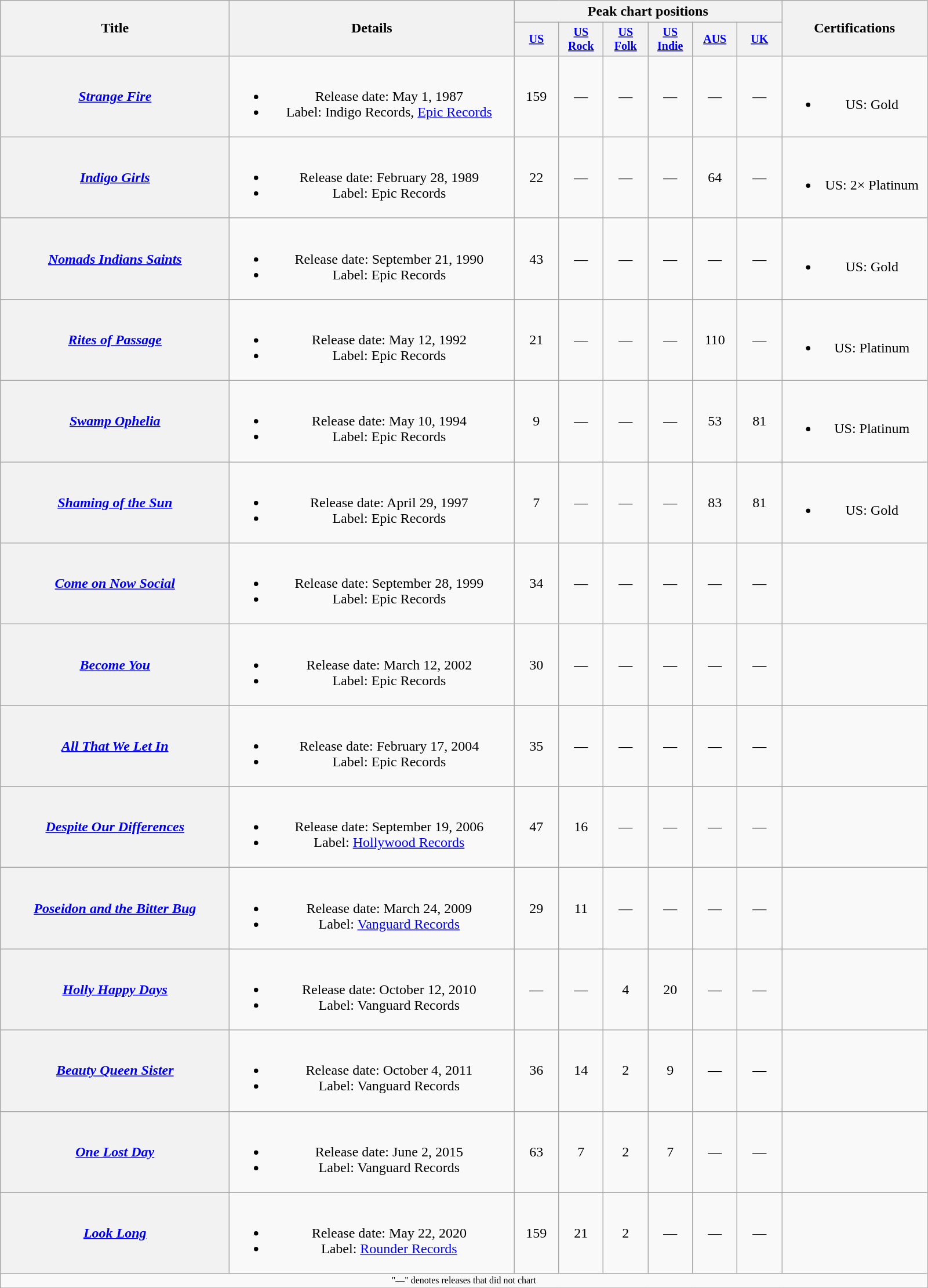<table class="wikitable plainrowheaders" style="text-align:center;">
<tr>
<th rowspan="2" style="width:16em;">Title</th>
<th rowspan="2" style="width:20em;">Details</th>
<th colspan="6">Peak chart positions</th>
<th rowspan="2" style="width:10em;">Certifications</th>
</tr>
<tr style="font-size:smaller;">
<th width="45"><a href='#'>US</a><br></th>
<th width="45"><a href='#'>US Rock</a><br></th>
<th width="45"><a href='#'>US Folk</a><br></th>
<th width="45"><a href='#'>US Indie</a><br></th>
<th width="45"><a href='#'>AUS</a><br></th>
<th width="45"><a href='#'>UK</a><br></th>
</tr>
<tr>
<th scope="row"><em><a href='#'>Strange Fire</a></em></th>
<td><br><ul><li>Release date: May 1, 1987</li><li>Label: Indigo Records, <a href='#'>Epic Records</a></li></ul></td>
<td>159</td>
<td>—</td>
<td>—</td>
<td>—</td>
<td>—</td>
<td>—</td>
<td><br><ul><li>US: Gold</li></ul></td>
</tr>
<tr>
<th scope="row"><em><a href='#'>Indigo Girls</a></em></th>
<td><br><ul><li>Release date: February 28, 1989</li><li>Label: Epic Records</li></ul></td>
<td>22</td>
<td>—</td>
<td>—</td>
<td>—</td>
<td>64</td>
<td>—</td>
<td><br><ul><li>US: 2× Platinum</li></ul></td>
</tr>
<tr>
<th scope="row"><em><a href='#'>Nomads Indians Saints</a></em></th>
<td><br><ul><li>Release date: September 21, 1990</li><li>Label: Epic Records</li></ul></td>
<td>43</td>
<td>—</td>
<td>—</td>
<td>—</td>
<td>—</td>
<td>—</td>
<td><br><ul><li>US: Gold</li></ul></td>
</tr>
<tr>
<th scope="row"><em><a href='#'>Rites of Passage</a></em></th>
<td><br><ul><li>Release date: May 12, 1992</li><li>Label: Epic Records</li></ul></td>
<td>21</td>
<td>—</td>
<td>—</td>
<td>—</td>
<td>110</td>
<td>—</td>
<td><br><ul><li>US: Platinum</li></ul></td>
</tr>
<tr>
<th scope="row"><em><a href='#'>Swamp Ophelia</a></em></th>
<td><br><ul><li>Release date: May 10, 1994</li><li>Label: Epic Records</li></ul></td>
<td>9</td>
<td>—</td>
<td>—</td>
<td>—</td>
<td>53</td>
<td>81</td>
<td><br><ul><li>US: Platinum</li></ul></td>
</tr>
<tr>
<th scope="row"><em><a href='#'>Shaming of the Sun</a></em></th>
<td><br><ul><li>Release date: April 29, 1997</li><li>Label: Epic Records</li></ul></td>
<td>7</td>
<td>—</td>
<td>—</td>
<td>—</td>
<td>83</td>
<td>81</td>
<td><br><ul><li>US: Gold</li></ul></td>
</tr>
<tr>
<th scope="row"><em><a href='#'>Come on Now Social</a></em></th>
<td><br><ul><li>Release date: September 28, 1999</li><li>Label: Epic Records</li></ul></td>
<td>34</td>
<td>—</td>
<td>—</td>
<td>—</td>
<td>—</td>
<td>—</td>
<td></td>
</tr>
<tr>
<th scope="row"><em><a href='#'>Become You</a></em></th>
<td><br><ul><li>Release date: March 12, 2002</li><li>Label: Epic Records</li></ul></td>
<td>30</td>
<td>—</td>
<td>—</td>
<td>—</td>
<td>—</td>
<td>—</td>
<td></td>
</tr>
<tr>
<th scope="row"><em><a href='#'>All That We Let In</a></em></th>
<td><br><ul><li>Release date: February 17, 2004</li><li>Label: Epic Records</li></ul></td>
<td>35</td>
<td>—</td>
<td>—</td>
<td>—</td>
<td>—</td>
<td>—</td>
<td></td>
</tr>
<tr>
<th scope="row"><em><a href='#'>Despite Our Differences</a></em></th>
<td><br><ul><li>Release date: September 19, 2006</li><li>Label: <a href='#'>Hollywood Records</a></li></ul></td>
<td>47</td>
<td>16</td>
<td>—</td>
<td>—</td>
<td>—</td>
<td>—</td>
<td></td>
</tr>
<tr>
<th scope="row"><em><a href='#'>Poseidon and the Bitter Bug</a></em></th>
<td><br><ul><li>Release date: March 24, 2009</li><li>Label: <a href='#'>Vanguard Records</a></li></ul></td>
<td>29</td>
<td>11</td>
<td>—</td>
<td>—</td>
<td>—</td>
<td>—</td>
<td></td>
</tr>
<tr>
<th scope="row"><em><a href='#'>Holly Happy Days</a></em></th>
<td><br><ul><li>Release date: October 12, 2010</li><li>Label: Vanguard Records</li></ul></td>
<td>—</td>
<td>—</td>
<td>4</td>
<td>20</td>
<td>—</td>
<td>—</td>
<td></td>
</tr>
<tr>
<th scope="row"><em><a href='#'>Beauty Queen Sister</a></em></th>
<td><br><ul><li>Release date: October 4, 2011</li><li>Label: Vanguard Records</li></ul></td>
<td>36</td>
<td>14</td>
<td>2</td>
<td>9</td>
<td>—</td>
<td>—</td>
<td></td>
</tr>
<tr>
<th scope="row"><em><a href='#'>One Lost Day</a></em></th>
<td><br><ul><li>Release date: June 2, 2015</li><li>Label: Vanguard Records</li></ul></td>
<td>63</td>
<td>7</td>
<td>2</td>
<td>7</td>
<td>—</td>
<td>—</td>
<td></td>
</tr>
<tr>
<th scope="row"><em><a href='#'>Look Long</a></em></th>
<td><br><ul><li>Release date: May 22, 2020</li><li>Label: <a href='#'>Rounder Records</a></li></ul></td>
<td>159<br></td>
<td>21</td>
<td>2</td>
<td>—</td>
<td>—</td>
<td>—</td>
<td></td>
</tr>
<tr>
<td colspan="9" style="font-size:8pt">"—" denotes releases that did not chart</td>
</tr>
<tr>
</tr>
</table>
